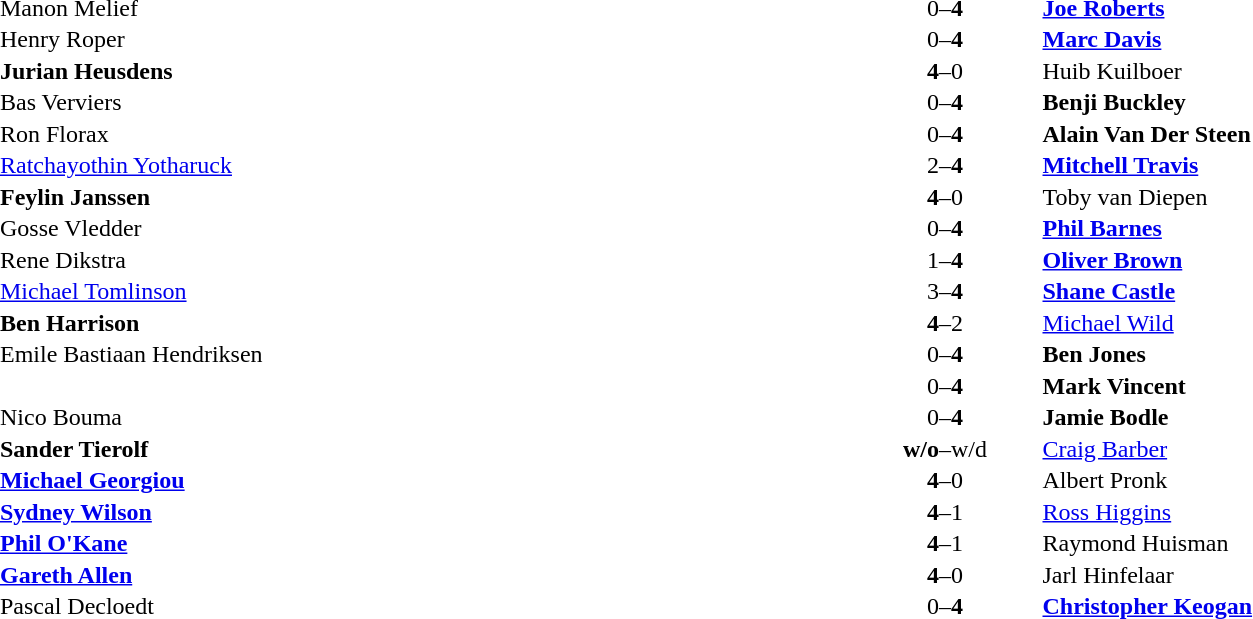<table width="100%" cellspacing="1">
<tr>
<th width=45%></th>
<th width=10%></th>
<th width=45%></th>
</tr>
<tr>
<td> Manon Melief</td>
<td align="center">0–<strong>4</strong></td>
<td> <strong><a href='#'>Joe Roberts</a></strong></td>
</tr>
<tr>
<td> Henry Roper</td>
<td align="center">0–<strong>4</strong></td>
<td> <strong><a href='#'>Marc Davis</a></strong></td>
</tr>
<tr>
<td> <strong>Jurian Heusdens</strong></td>
<td align="center"><strong>4</strong>–0</td>
<td> Huib Kuilboer</td>
</tr>
<tr>
<td> Bas Verviers</td>
<td align="center">0–<strong>4</strong></td>
<td> <strong>Benji Buckley</strong></td>
</tr>
<tr>
<td> Ron Florax</td>
<td align="center">0–<strong>4</strong></td>
<td> <strong>Alain Van Der Steen</strong></td>
</tr>
<tr>
<td> <a href='#'>Ratchayothin Yotharuck</a></td>
<td align="center">2–<strong>4</strong></td>
<td> <strong><a href='#'>Mitchell Travis</a></strong></td>
</tr>
<tr>
<td> <strong>Feylin Janssen</strong></td>
<td align="center"><strong>4</strong>–0</td>
<td> Toby van Diepen</td>
</tr>
<tr>
<td> Gosse Vledder</td>
<td align="center">0–<strong>4</strong></td>
<td> <strong><a href='#'>Phil Barnes</a></strong></td>
</tr>
<tr>
<td> Rene Dikstra</td>
<td align="center">1–<strong>4</strong></td>
<td> <strong><a href='#'>Oliver Brown</a></strong></td>
</tr>
<tr>
<td> <a href='#'>Michael Tomlinson</a></td>
<td align="center">3–<strong>4</strong></td>
<td> <strong><a href='#'>Shane Castle</a></strong></td>
</tr>
<tr>
<td> <strong>Ben Harrison</strong></td>
<td align="center"><strong>4</strong>–2</td>
<td> <a href='#'>Michael Wild</a></td>
</tr>
<tr>
<td> Emile Bastiaan Hendriksen</td>
<td align="center">0–<strong>4</strong></td>
<td> <strong>Ben Jones</strong></td>
</tr>
<tr>
<td></td>
<td align="center">0–<strong>4</strong></td>
<td> <strong>Mark Vincent</strong></td>
</tr>
<tr>
<td> Nico Bouma</td>
<td align="center">0–<strong>4</strong></td>
<td> <strong>Jamie Bodle</strong></td>
</tr>
<tr>
<td> <strong>Sander Tierolf</strong></td>
<td align="center"><strong>w/o</strong>–w/d</td>
<td> <a href='#'>Craig Barber</a></td>
</tr>
<tr>
<td> <strong><a href='#'>Michael Georgiou</a></strong></td>
<td align="center"><strong>4</strong>–0</td>
<td> Albert Pronk</td>
</tr>
<tr>
<td> <strong><a href='#'>Sydney Wilson</a></strong></td>
<td align="center"><strong>4</strong>–1</td>
<td> <a href='#'>Ross Higgins</a></td>
</tr>
<tr>
<td> <strong><a href='#'>Phil O'Kane</a></strong></td>
<td align="center"><strong>4</strong>–1</td>
<td> Raymond Huisman</td>
</tr>
<tr>
<td> <strong><a href='#'>Gareth Allen</a></strong></td>
<td align="center"><strong>4</strong>–0</td>
<td> Jarl Hinfelaar</td>
</tr>
<tr>
<td> Pascal Decloedt</td>
<td align="center">0–<strong>4</strong></td>
<td> <strong><a href='#'>Christopher Keogan</a></strong></td>
</tr>
</table>
